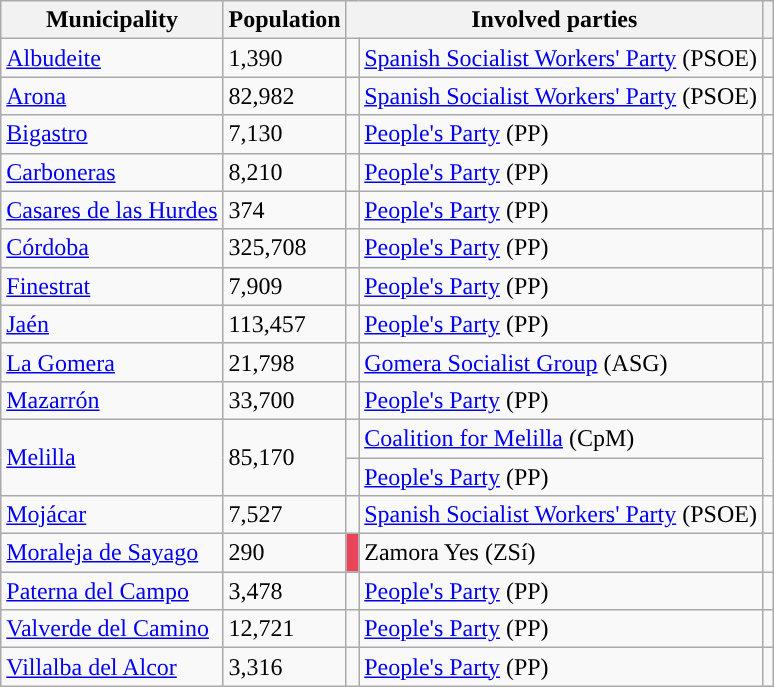<table class="wikitable sortable">
<tr>
<th>Municipality</th>
<th>Population</th>
<th colspan="2">Involved parties</th>
<th class="unsortable"></th>
</tr>
<tr>
<td><a href='#'>Albudeite</a></td>
<td>1,390</td>
<td width="1"></td>
<td><a href='#'>Spanish Socialist Workers' Party</a> (PSOE)</td>
<td></td>
</tr>
<tr>
<td><a href='#'>Arona</a></td>
<td>82,982</td>
<td width="1"></td>
<td><a href='#'>Spanish Socialist Workers' Party</a> (PSOE)</td>
<td></td>
</tr>
<tr>
<td><a href='#'>Bigastro</a></td>
<td>7,130</td>
<td></td>
<td><a href='#'>People's Party</a> (PP)</td>
<td></td>
</tr>
<tr>
<td><a href='#'>Carboneras</a></td>
<td>8,210</td>
<td></td>
<td><a href='#'>People's Party</a> (PP)</td>
<td></td>
</tr>
<tr>
<td><a href='#'>Casares de las Hurdes</a></td>
<td>374</td>
<td></td>
<td><a href='#'>People's Party</a> (PP)</td>
<td></td>
</tr>
<tr>
<td><a href='#'>Córdoba</a></td>
<td>325,708</td>
<td></td>
<td><a href='#'>People's Party</a> (PP)</td>
<td></td>
</tr>
<tr>
<td><a href='#'>Finestrat</a></td>
<td>7,909</td>
<td></td>
<td><a href='#'>People's Party</a> (PP)</td>
<td></td>
</tr>
<tr>
<td><a href='#'>Jaén</a></td>
<td>113,457</td>
<td></td>
<td><a href='#'>People's Party</a> (PP)</td>
<td></td>
</tr>
<tr>
<td><a href='#'>La Gomera</a></td>
<td>21,798</td>
<td></td>
<td><a href='#'>Gomera Socialist Group</a> (ASG)</td>
<td></td>
</tr>
<tr>
<td><a href='#'>Mazarrón</a></td>
<td>33,700</td>
<td></td>
<td><a href='#'>People's Party</a> (PP)</td>
<td></td>
</tr>
<tr>
<td rowspan="2"><a href='#'>Melilla</a></td>
<td rowspan="2">85,170</td>
<td></td>
<td><a href='#'>Coalition for Melilla</a> (CpM)</td>
<td rowspan="2"></td>
</tr>
<tr>
<td></td>
<td><a href='#'>People's Party</a> (PP)</td>
</tr>
<tr>
<td><a href='#'>Mojácar</a></td>
<td>7,527</td>
<td></td>
<td><a href='#'>Spanish Socialist Workers' Party</a> (PSOE)</td>
<td></td>
</tr>
<tr>
<td><a href='#'>Moraleja de Sayago</a></td>
<td>290</td>
<td bgcolor="#E84558"></td>
<td>Zamora Yes (ZSí)</td>
<td></td>
</tr>
<tr>
<td><a href='#'>Paterna del Campo</a></td>
<td>3,478</td>
<td></td>
<td><a href='#'>People's Party</a> (PP)</td>
<td></td>
</tr>
<tr>
<td><a href='#'>Valverde del Camino</a></td>
<td>12,721</td>
<td></td>
<td><a href='#'>People's Party</a> (PP)</td>
<td></td>
</tr>
<tr>
<td><a href='#'>Villalba del Alcor</a></td>
<td>3,316</td>
<td></td>
<td><a href='#'>People's Party</a> (PP)</td>
<td></td>
</tr>
</table>
